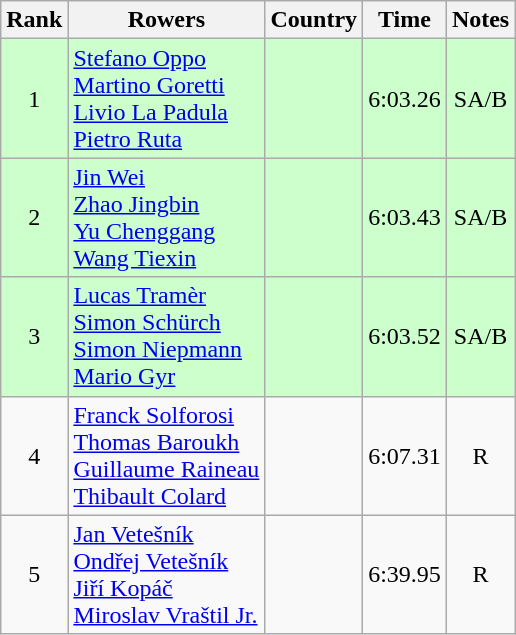<table class="wikitable sortable" style="text-align:center">
<tr>
<th>Rank</th>
<th class=unsortable>Rowers</th>
<th>Country</th>
<th>Time</th>
<th>Notes</th>
</tr>
<tr bgcolor=ccffcc>
<td>1</td>
<td align=left><a href='#'>Stefano Oppo</a><br><a href='#'>Martino Goretti</a><br><a href='#'>Livio La Padula</a><br><a href='#'>Pietro Ruta</a></td>
<td align=left></td>
<td>6:03.26</td>
<td>SA/B</td>
</tr>
<tr bgcolor=ccffcc>
<td>2</td>
<td align=left><a href='#'>Jin Wei</a><br><a href='#'>Zhao Jingbin</a><br><a href='#'>Yu Chenggang</a><br><a href='#'>Wang Tiexin</a></td>
<td align=left></td>
<td>6:03.43</td>
<td>SA/B</td>
</tr>
<tr bgcolor=ccffcc>
<td>3</td>
<td align=left><a href='#'>Lucas Tramèr</a><br><a href='#'>Simon Schürch</a><br><a href='#'>Simon Niepmann</a><br><a href='#'>Mario Gyr</a></td>
<td align=left></td>
<td>6:03.52</td>
<td>SA/B</td>
</tr>
<tr>
<td>4</td>
<td align=left><a href='#'>Franck Solforosi</a><br><a href='#'>Thomas Baroukh</a><br><a href='#'>Guillaume Raineau</a><br><a href='#'>Thibault Colard</a></td>
<td align=left></td>
<td>6:07.31</td>
<td>R</td>
</tr>
<tr>
<td>5</td>
<td align=left><a href='#'>Jan Vetešník</a><br><a href='#'>Ondřej Vetešník</a><br><a href='#'>Jiří Kopáč</a><br><a href='#'>Miroslav Vraštil Jr.</a></td>
<td align=left></td>
<td>6:39.95</td>
<td>R</td>
</tr>
</table>
